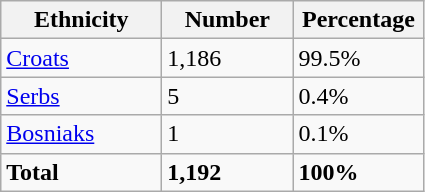<table class="wikitable">
<tr>
<th width="100px">Ethnicity</th>
<th width="80px">Number</th>
<th width="80px">Percentage</th>
</tr>
<tr>
<td><a href='#'>Croats</a></td>
<td>1,186</td>
<td>99.5%</td>
</tr>
<tr>
<td><a href='#'>Serbs</a></td>
<td>5</td>
<td>0.4%</td>
</tr>
<tr>
<td><a href='#'>Bosniaks</a></td>
<td>1</td>
<td>0.1%</td>
</tr>
<tr>
<td><strong>Total</strong></td>
<td><strong>1,192</strong></td>
<td><strong>100%</strong></td>
</tr>
</table>
